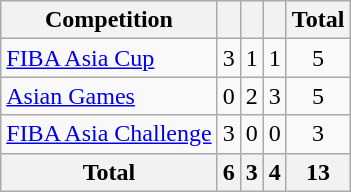<table class="wikitable"  style="text-align:center;">
<tr>
<th>Competition</th>
<th></th>
<th></th>
<th></th>
<th>Total</th>
</tr>
<tr>
<td align=left><a href='#'>FIBA Asia Cup</a></td>
<td>3</td>
<td>1</td>
<td>1</td>
<td>5</td>
</tr>
<tr>
<td align=left><a href='#'>Asian Games</a></td>
<td>0</td>
<td>2</td>
<td>3</td>
<td>5</td>
</tr>
<tr>
<td align=left><a href='#'>FIBA Asia Challenge</a></td>
<td>3</td>
<td>0</td>
<td>0</td>
<td>3</td>
</tr>
<tr>
<th>Total</th>
<th>6</th>
<th>3</th>
<th>4</th>
<th>13</th>
</tr>
</table>
